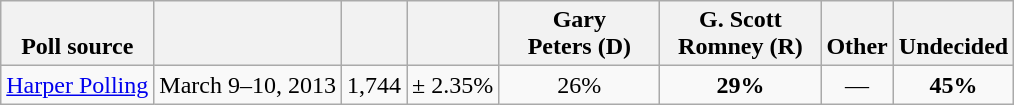<table class="wikitable" style="text-align:center">
<tr valign= bottom>
<th>Poll source</th>
<th></th>
<th></th>
<th></th>
<th style="width:100px;">Gary<br>Peters (D)</th>
<th style="width:100px;">G. Scott<br>Romney (R)</th>
<th>Other</th>
<th>Undecided</th>
</tr>
<tr>
<td align=left><a href='#'>Harper Polling</a></td>
<td>March 9–10, 2013</td>
<td>1,744</td>
<td>± 2.35%</td>
<td>26%</td>
<td><strong>29%</strong></td>
<td>—</td>
<td><strong>45%</strong></td>
</tr>
</table>
